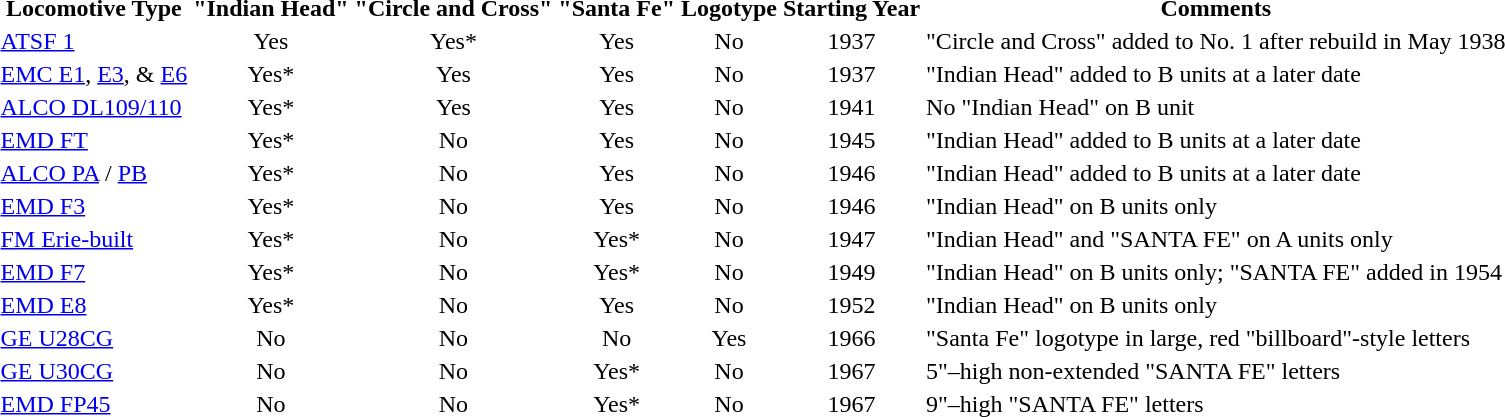<table class="toccolours">
<tr>
<td align="center"><strong>Locomotive Type</strong></td>
<td align="center"><strong>"Indian Head"</strong></td>
<td align="center"><strong>"Circle and Cross"</strong></td>
<td align="center"><strong>"Santa Fe"</strong></td>
<td align="center"><strong>Logotype</strong></td>
<td align="center"><strong>Starting Year</strong></td>
<td align="center"><strong>Comments</strong></td>
</tr>
<tr>
<td align="left"><a href='#'>ATSF 1</a></td>
<td align="center">Yes</td>
<td align="center">Yes*</td>
<td align="center">Yes</td>
<td align="center">No</td>
<td align="center">1937</td>
<td align="left">"Circle and Cross" added to No. 1 after rebuild in May 1938</td>
</tr>
<tr>
<td align="left"><a href='#'>EMC E1</a>, <a href='#'>E3</a>, & <a href='#'>E6</a></td>
<td align="center">Yes*</td>
<td align="center">Yes</td>
<td align="center">Yes</td>
<td align="center">No</td>
<td align="center">1937</td>
<td align="left">"Indian Head" added to B units at a later date</td>
</tr>
<tr>
<td align="left"><a href='#'>ALCO DL109/110</a></td>
<td align="center">Yes*</td>
<td align="center">Yes</td>
<td align="center">Yes</td>
<td align="center">No</td>
<td align="center">1941</td>
<td align="left">No "Indian Head" on B unit</td>
</tr>
<tr>
<td align="left"><a href='#'>EMD FT</a></td>
<td align="center">Yes*</td>
<td align="center">No</td>
<td align="center">Yes</td>
<td align="center">No</td>
<td align="center">1945</td>
<td align="left">"Indian Head" added to B units at a later date</td>
</tr>
<tr>
<td align="left"><a href='#'>ALCO PA</a> / <a href='#'>PB</a></td>
<td align="center">Yes*</td>
<td align="center">No</td>
<td align="center">Yes</td>
<td align="center">No</td>
<td align="center">1946</td>
<td align="left">"Indian Head" added to B units at a later date</td>
</tr>
<tr>
<td align="left"><a href='#'>EMD F3</a></td>
<td align="center">Yes*</td>
<td align="center">No</td>
<td align="center">Yes</td>
<td align="center">No</td>
<td align="center">1946</td>
<td align="left">"Indian Head" on B units only</td>
</tr>
<tr>
<td align="left"><a href='#'>FM Erie-built</a></td>
<td align="center">Yes*</td>
<td align="center">No</td>
<td align="center">Yes*</td>
<td align="center">No</td>
<td align="center">1947</td>
<td align="left">"Indian Head" and "SANTA FE" on A units only</td>
</tr>
<tr>
<td align="left"><a href='#'>EMD F7</a></td>
<td align="center">Yes*</td>
<td align="center">No</td>
<td align="center">Yes*</td>
<td align="center">No</td>
<td align="center">1949</td>
<td align="left">"Indian Head" on B units only; "SANTA FE" added in 1954</td>
</tr>
<tr>
<td align="left"><a href='#'>EMD E8</a></td>
<td align="center">Yes*</td>
<td align="center">No</td>
<td align="center">Yes</td>
<td align="center">No</td>
<td align="center">1952</td>
<td align="left">"Indian Head" on B units only</td>
</tr>
<tr>
<td align="left"><a href='#'>GE U28CG</a></td>
<td align="center">No</td>
<td align="center">No</td>
<td align="center">No</td>
<td align="center">Yes</td>
<td align="center">1966</td>
<td align="left">"Santa Fe" logotype in large, red "billboard"-style letters</td>
</tr>
<tr>
<td align="left"><a href='#'>GE U30CG</a></td>
<td align="center">No</td>
<td align="center">No</td>
<td align="center">Yes*</td>
<td align="center">No</td>
<td align="center">1967</td>
<td align="left">5"–high non-extended "SANTA FE" letters</td>
</tr>
<tr>
<td align="left"><a href='#'>EMD FP45</a></td>
<td align="center">No</td>
<td align="center">No</td>
<td align="center">Yes*</td>
<td align="center">No</td>
<td align="center">1967</td>
<td align="left">9"–high "SANTA FE" letters</td>
</tr>
</table>
